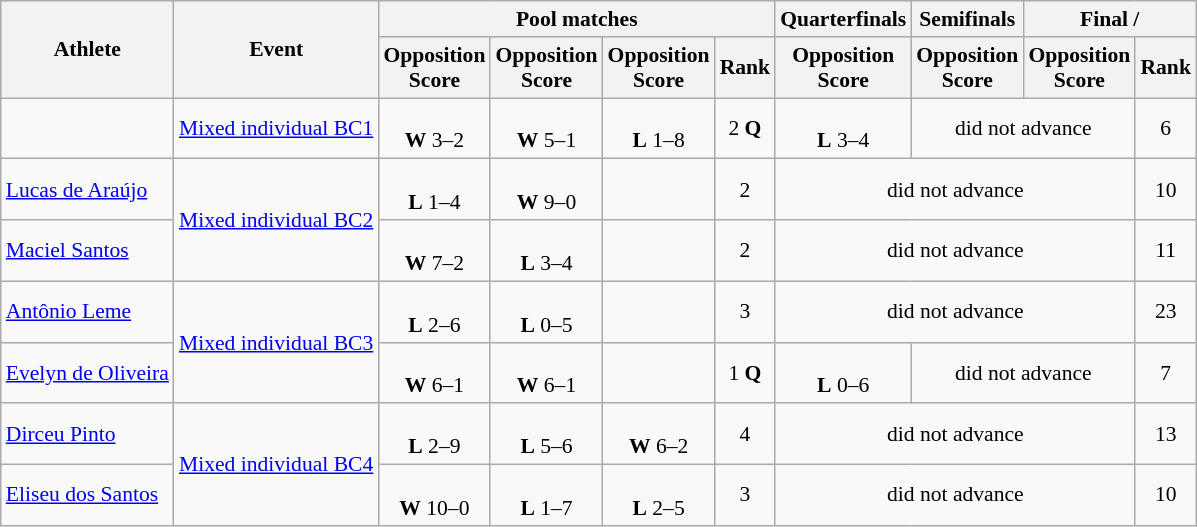<table class=wikitable style="font-size:90%">
<tr>
<th rowspan="2">Athlete</th>
<th rowspan="2">Event</th>
<th colspan="4">Pool matches</th>
<th>Quarterfinals</th>
<th>Semifinals</th>
<th colspan=2>Final / </th>
</tr>
<tr>
<th>Opposition<br>Score</th>
<th>Opposition<br>Score</th>
<th>Opposition<br>Score</th>
<th>Rank</th>
<th>Opposition<br>Score</th>
<th>Opposition<br>Score</th>
<th>Opposition<br>Score</th>
<th>Rank</th>
</tr>
<tr>
<td></td>
<td><a href='#'>Mixed individual BC1</a></td>
<td align="center"><br> <strong>W</strong> 3–2</td>
<td align="center"><br> <strong>W</strong> 5–1</td>
<td align="center"><br> <strong>L</strong> 1–8</td>
<td align="center">2 <strong>Q</strong></td>
<td align="center"><br> <strong>L</strong> 3–4</td>
<td align="center" colspan=2>did not advance</td>
<td align="center">6</td>
</tr>
<tr>
<td><a href='#'>Lucas de Araújo</a></td>
<td rowspan="2"><a href='#'>Mixed individual BC2</a></td>
<td align="center"><br> <strong>L</strong> 1–4</td>
<td align="center"><br> <strong>W</strong> 9–0</td>
<td></td>
<td align="center">2</td>
<td align="center" colspan=3>did not advance</td>
<td align="center">10</td>
</tr>
<tr>
<td><a href='#'>Maciel Santos</a></td>
<td align="center"><br> <strong>W</strong> 7–2</td>
<td align="center"><br> <strong>L</strong> 3–4</td>
<td></td>
<td align="center">2</td>
<td align="center" colspan=3>did not advance</td>
<td align="center">11</td>
</tr>
<tr>
<td><a href='#'>Antônio Leme</a></td>
<td rowspan="2"><a href='#'>Mixed individual BC3</a></td>
<td align="center"><br> <strong>L</strong> 2–6</td>
<td align="center"><br> <strong>L</strong> 0–5</td>
<td></td>
<td align="center">3</td>
<td align="center" colspan=3>did not advance</td>
<td align="center">23</td>
</tr>
<tr>
<td><a href='#'>Evelyn de Oliveira</a></td>
<td align="center"><br> <strong>W</strong> 6–1</td>
<td align="center"><br> <strong>W</strong> 6–1</td>
<td></td>
<td align="center">1 <strong>Q</strong></td>
<td align="center"><br> <strong>L</strong> 0–6</td>
<td align="center" colspan=2>did not advance</td>
<td align="center">7</td>
</tr>
<tr>
<td><a href='#'>Dirceu Pinto</a></td>
<td rowspan="2"><a href='#'>Mixed individual BC4</a></td>
<td align="center"><br> <strong>L</strong> 2–9</td>
<td align="center"><br> <strong>L</strong> 5–6</td>
<td align="center"><br> <strong>W</strong> 6–2</td>
<td align="center">4</td>
<td align="center" colspan=3>did not advance</td>
<td align="center">13</td>
</tr>
<tr>
<td><a href='#'>Eliseu dos Santos</a></td>
<td align="center"><br> <strong>W</strong> 10–0</td>
<td align="center"><br> <strong>L</strong> 1–7</td>
<td align="center"><br> <strong>L</strong> 2–5</td>
<td align="center">3</td>
<td align="center" colspan=3>did not advance</td>
<td align="center">10</td>
</tr>
</table>
